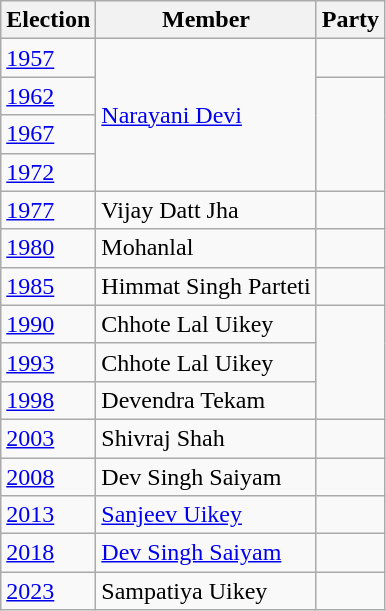<table class="wikitable sortable">
<tr>
<th>Election</th>
<th>Member</th>
<th colspan="2">Party</th>
</tr>
<tr>
<td><a href='#'>1957</a></td>
<td rowspan=4><a href='#'>Narayani Devi</a></td>
<td></td>
</tr>
<tr>
<td><a href='#'>1962</a></td>
</tr>
<tr>
<td><a href='#'>1967</a></td>
</tr>
<tr>
<td><a href='#'>1972</a></td>
</tr>
<tr>
<td><a href='#'>1977</a></td>
<td>Vijay Datt Jha</td>
<td></td>
</tr>
<tr>
<td><a href='#'>1980</a></td>
<td>Mohanlal</td>
<td></td>
</tr>
<tr>
<td><a href='#'>1985</a></td>
<td>Himmat Singh Parteti</td>
<td></td>
</tr>
<tr>
<td><a href='#'>1990</a></td>
<td>Chhote Lal Uikey</td>
</tr>
<tr>
<td><a href='#'>1993</a></td>
<td>Chhote Lal Uikey</td>
</tr>
<tr>
<td><a href='#'>1998</a></td>
<td>Devendra Tekam</td>
</tr>
<tr>
<td><a href='#'>2003</a></td>
<td>Shivraj Shah</td>
<td></td>
</tr>
<tr>
<td><a href='#'>2008</a></td>
<td>Dev Singh Saiyam</td>
</tr>
<tr>
<td><a href='#'>2013</a></td>
<td><a href='#'>Sanjeev Uikey</a></td>
<td></td>
</tr>
<tr>
<td><a href='#'>2018</a></td>
<td><a href='#'>Dev Singh Saiyam</a></td>
<td></td>
</tr>
<tr>
<td><a href='#'>2023</a></td>
<td>Sampatiya Uikey</td>
</tr>
</table>
